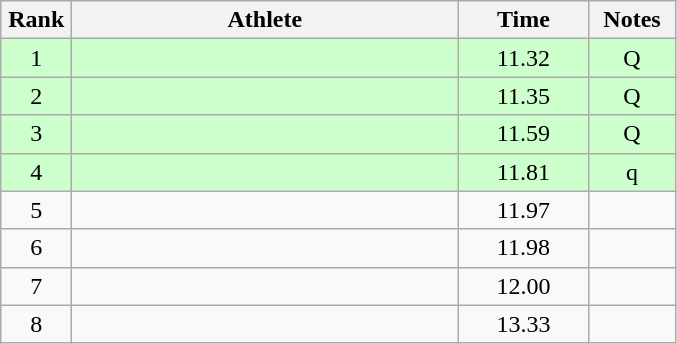<table class="wikitable" style="text-align:center">
<tr>
<th width=40>Rank</th>
<th width=250>Athlete</th>
<th width=80>Time</th>
<th width=50>Notes</th>
</tr>
<tr bgcolor=ccffcc>
<td>1</td>
<td align=left></td>
<td>11.32</td>
<td>Q</td>
</tr>
<tr bgcolor=ccffcc>
<td>2</td>
<td align=left></td>
<td>11.35</td>
<td>Q</td>
</tr>
<tr bgcolor=ccffcc>
<td>3</td>
<td align=left></td>
<td>11.59</td>
<td>Q</td>
</tr>
<tr bgcolor=ccffcc>
<td>4</td>
<td align=left></td>
<td>11.81</td>
<td>q</td>
</tr>
<tr>
<td>5</td>
<td align=left></td>
<td>11.97</td>
<td></td>
</tr>
<tr>
<td>6</td>
<td align=left></td>
<td>11.98</td>
<td></td>
</tr>
<tr>
<td>7</td>
<td align=left></td>
<td>12.00</td>
<td></td>
</tr>
<tr>
<td>8</td>
<td align=left></td>
<td>13.33</td>
<td></td>
</tr>
</table>
